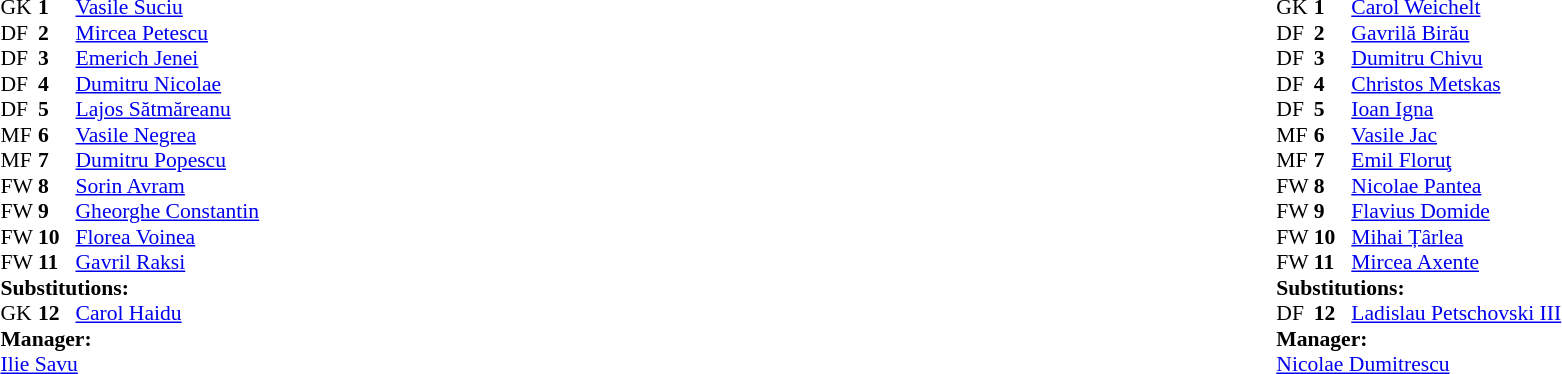<table style="width:100%;">
<tr>
<td style="vertical-align:top; width:50%;"><br><table style="font-size: 90%" cellspacing="0" cellpadding="0">
<tr>
<th width=25></th>
<th width=25></th>
</tr>
<tr>
<td>GK</td>
<td><strong>1</strong></td>
<td> <a href='#'>Vasile Suciu</a> </td>
</tr>
<tr>
<td>DF</td>
<td><strong>2</strong></td>
<td> <a href='#'>Mircea Petescu</a></td>
</tr>
<tr>
<td>DF</td>
<td><strong>3</strong></td>
<td> <a href='#'>Emerich Jenei</a></td>
</tr>
<tr>
<td>DF</td>
<td><strong>4</strong></td>
<td> <a href='#'>Dumitru Nicolae</a></td>
</tr>
<tr>
<td>DF</td>
<td><strong>5</strong></td>
<td> <a href='#'>Lajos Sătmăreanu</a></td>
</tr>
<tr>
<td>MF</td>
<td><strong>6</strong></td>
<td> <a href='#'>Vasile Negrea</a></td>
</tr>
<tr>
<td>MF</td>
<td><strong>7</strong></td>
<td> <a href='#'>Dumitru Popescu</a></td>
</tr>
<tr>
<td>FW</td>
<td><strong>8</strong></td>
<td> <a href='#'>Sorin Avram</a></td>
</tr>
<tr>
<td>FW</td>
<td><strong>9</strong></td>
<td> <a href='#'>Gheorghe Constantin</a></td>
</tr>
<tr>
<td>FW</td>
<td><strong>10</strong></td>
<td> <a href='#'>Florea Voinea</a></td>
</tr>
<tr>
<td>FW</td>
<td><strong>11</strong></td>
<td> <a href='#'>Gavril Raksi</a></td>
</tr>
<tr>
<td colspan=3><strong>Substitutions:</strong></td>
</tr>
<tr>
<td>GK</td>
<td><strong>12</strong></td>
<td> <a href='#'>Carol Haidu</a> </td>
</tr>
<tr>
<td colspan=3><strong>Manager:</strong></td>
</tr>
<tr>
<td colspan=4> <a href='#'>Ilie Savu</a></td>
</tr>
</table>
</td>
<td valign="top"></td>
<td style="vertical-align:top; width:50%;"><br><table cellspacing="0" cellpadding="0" style="font-size:90%; margin:auto;">
<tr>
<th width=25></th>
<th width=25></th>
</tr>
<tr>
<td>GK</td>
<td><strong>1</strong></td>
<td> <a href='#'>Carol Weichelt</a></td>
</tr>
<tr>
<td>DF</td>
<td><strong>2</strong></td>
<td> <a href='#'>Gavrilă Birău</a></td>
</tr>
<tr>
<td>DF</td>
<td><strong>3</strong></td>
<td> <a href='#'>Dumitru Chivu</a></td>
</tr>
<tr>
<td>DF</td>
<td><strong>4</strong></td>
<td> <a href='#'>Christos Metskas</a> </td>
</tr>
<tr>
<td>DF</td>
<td><strong>5</strong></td>
<td> <a href='#'>Ioan Igna</a></td>
</tr>
<tr>
<td>MF</td>
<td><strong>6</strong></td>
<td> <a href='#'>Vasile Jac</a></td>
</tr>
<tr>
<td>MF</td>
<td><strong>7</strong></td>
<td> <a href='#'>Emil Floruţ</a></td>
</tr>
<tr>
<td>FW</td>
<td><strong>8</strong></td>
<td> <a href='#'>Nicolae Pantea</a></td>
</tr>
<tr>
<td>FW</td>
<td><strong>9</strong></td>
<td> <a href='#'>Flavius Domide</a></td>
</tr>
<tr>
<td>FW</td>
<td><strong>10</strong></td>
<td> <a href='#'>Mihai Țârlea</a></td>
</tr>
<tr>
<td>FW</td>
<td><strong>11</strong></td>
<td> <a href='#'>Mircea Axente</a></td>
</tr>
<tr>
<td colspan=3><strong>Substitutions:</strong></td>
</tr>
<tr>
<td>DF</td>
<td><strong>12</strong></td>
<td> <a href='#'>Ladislau Petschovski III</a> </td>
</tr>
<tr>
<td colspan=3><strong>Manager:</strong></td>
</tr>
<tr>
<td colspan=4> <a href='#'>Nicolae Dumitrescu</a></td>
</tr>
</table>
</td>
</tr>
</table>
